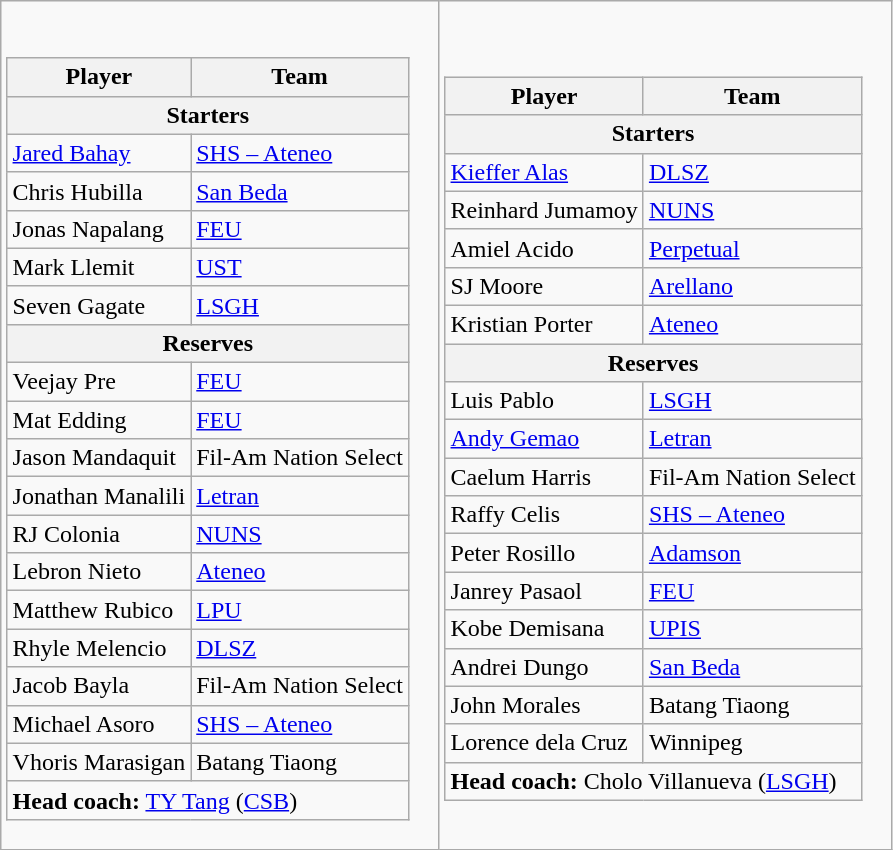<table class="wikitable">
<tr>
<td><br><table class="wikitable">
<tr>
<th>Player</th>
<th>Team</th>
</tr>
<tr>
<th colspan="2">Starters</th>
</tr>
<tr>
<td><a href='#'>Jared Bahay</a></td>
<td><a href='#'>SHS – Ateneo</a></td>
</tr>
<tr>
<td>Chris Hubilla</td>
<td><a href='#'>San Beda</a></td>
</tr>
<tr>
<td>Jonas Napalang</td>
<td><a href='#'>FEU</a></td>
</tr>
<tr>
<td>Mark Llemit</td>
<td><a href='#'>UST</a></td>
</tr>
<tr>
<td>Seven Gagate</td>
<td><a href='#'>LSGH</a></td>
</tr>
<tr>
<th colspan="2">Reserves</th>
</tr>
<tr>
<td>Veejay Pre</td>
<td><a href='#'>FEU</a></td>
</tr>
<tr>
<td>Mat Edding</td>
<td><a href='#'>FEU</a></td>
</tr>
<tr>
<td>Jason Mandaquit</td>
<td>Fil-Am Nation Select</td>
</tr>
<tr>
<td>Jonathan Manalili</td>
<td><a href='#'>Letran</a></td>
</tr>
<tr>
<td>RJ Colonia</td>
<td><a href='#'>NUNS</a></td>
</tr>
<tr>
<td>Lebron Nieto</td>
<td><a href='#'>Ateneo</a></td>
</tr>
<tr>
<td>Matthew Rubico</td>
<td><a href='#'>LPU</a></td>
</tr>
<tr>
<td>Rhyle Melencio</td>
<td><a href='#'>DLSZ</a></td>
</tr>
<tr>
<td>Jacob Bayla</td>
<td>Fil-Am Nation Select</td>
</tr>
<tr>
<td>Michael Asoro</td>
<td><a href='#'>SHS – Ateneo</a></td>
</tr>
<tr>
<td>Vhoris Marasigan</td>
<td>Batang Tiaong</td>
</tr>
<tr>
<td colspan="2"><strong>Head coach:</strong> <a href='#'>TY Tang</a> (<a href='#'>CSB</a>)</td>
</tr>
</table>
</td>
<td><br><table class="wikitable">
<tr>
<th>Player</th>
<th>Team</th>
</tr>
<tr>
<th colspan="2">Starters</th>
</tr>
<tr>
<td><a href='#'>Kieffer Alas</a></td>
<td><a href='#'>DLSZ</a></td>
</tr>
<tr>
<td>Reinhard Jumamoy</td>
<td><a href='#'>NUNS</a></td>
</tr>
<tr>
<td>Amiel Acido</td>
<td><a href='#'>Perpetual</a></td>
</tr>
<tr>
<td>SJ Moore</td>
<td><a href='#'>Arellano</a></td>
</tr>
<tr>
<td>Kristian Porter</td>
<td><a href='#'>Ateneo</a></td>
</tr>
<tr>
<th colspan="2">Reserves</th>
</tr>
<tr>
<td>Luis Pablo</td>
<td><a href='#'>LSGH</a></td>
</tr>
<tr>
<td><a href='#'>Andy Gemao</a></td>
<td><a href='#'>Letran</a></td>
</tr>
<tr>
<td>Caelum Harris</td>
<td>Fil-Am Nation Select</td>
</tr>
<tr>
<td>Raffy Celis</td>
<td><a href='#'>SHS – Ateneo</a></td>
</tr>
<tr>
<td>Peter Rosillo</td>
<td><a href='#'>Adamson</a></td>
</tr>
<tr>
<td>Janrey Pasaol</td>
<td><a href='#'>FEU</a></td>
</tr>
<tr>
<td>Kobe Demisana</td>
<td><a href='#'>UPIS</a></td>
</tr>
<tr>
<td>Andrei Dungo</td>
<td><a href='#'>San Beda</a></td>
</tr>
<tr>
<td>John Morales</td>
<td>Batang Tiaong</td>
</tr>
<tr>
<td>Lorence dela Cruz</td>
<td>Winnipeg</td>
</tr>
<tr>
<td colspan="2"><strong>Head coach:</strong> Cholo Villanueva (<a href='#'>LSGH</a>)</td>
</tr>
</table>
</td>
</tr>
</table>
